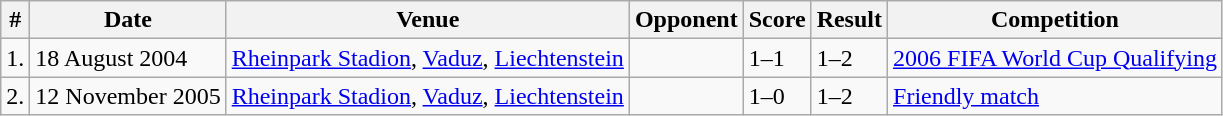<table class="wikitable">
<tr>
<th>#</th>
<th>Date</th>
<th>Venue</th>
<th>Opponent</th>
<th>Score</th>
<th>Result</th>
<th>Competition</th>
</tr>
<tr>
<td>1.</td>
<td>18 August 2004</td>
<td><a href='#'>Rheinpark Stadion</a>, <a href='#'>Vaduz</a>, <a href='#'>Liechtenstein</a></td>
<td></td>
<td>1–1</td>
<td>1–2</td>
<td><a href='#'>2006 FIFA World Cup Qualifying</a></td>
</tr>
<tr>
<td>2.</td>
<td>12 November 2005</td>
<td><a href='#'>Rheinpark Stadion</a>, <a href='#'>Vaduz</a>, <a href='#'>Liechtenstein</a></td>
<td></td>
<td>1–0</td>
<td>1–2</td>
<td><a href='#'>Friendly match</a></td>
</tr>
</table>
